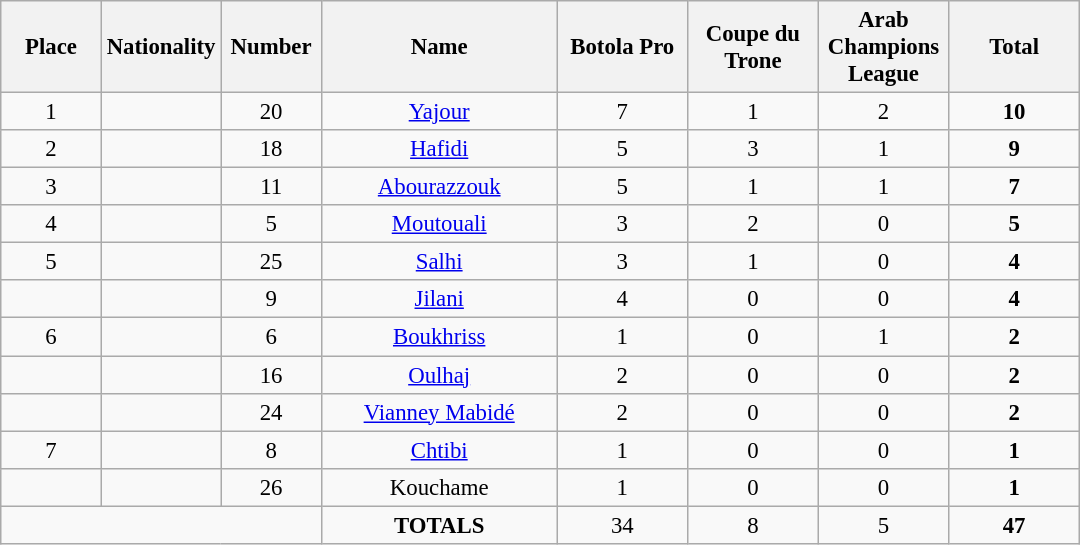<table class="wikitable" style="font-size: 95%; text-align: center;">
<tr>
<th width="60">Place</th>
<th width="60">Nationality</th>
<th width="60">Number</th>
<th width="150">Name</th>
<th width="80">Botola Pro</th>
<th width="80">Coupe du Trone</th>
<th width="80">Arab Champions League</th>
<th width="80">Total</th>
</tr>
<tr>
<td>1</td>
<td></td>
<td>20</td>
<td><a href='#'>Yajour</a></td>
<td>7</td>
<td>1</td>
<td>2</td>
<td><strong>10</strong></td>
</tr>
<tr>
<td>2</td>
<td></td>
<td>18</td>
<td><a href='#'>Hafidi</a></td>
<td>5</td>
<td>3</td>
<td>1</td>
<td><strong>9</strong></td>
</tr>
<tr>
<td>3</td>
<td></td>
<td>11</td>
<td><a href='#'>Abourazzouk</a></td>
<td>5</td>
<td>1</td>
<td>1</td>
<td><strong>7</strong></td>
</tr>
<tr>
<td>4</td>
<td></td>
<td>5</td>
<td><a href='#'>Moutouali</a></td>
<td>3</td>
<td>2</td>
<td>0</td>
<td><strong>5</strong></td>
</tr>
<tr>
<td>5</td>
<td></td>
<td>25</td>
<td><a href='#'>Salhi</a></td>
<td>3</td>
<td>1</td>
<td>0</td>
<td><strong>4</strong></td>
</tr>
<tr>
<td></td>
<td></td>
<td>9</td>
<td><a href='#'>Jilani</a></td>
<td>4</td>
<td>0</td>
<td>0</td>
<td><strong>4</strong></td>
</tr>
<tr>
<td>6</td>
<td></td>
<td>6</td>
<td><a href='#'>Boukhriss</a></td>
<td>1</td>
<td>0</td>
<td>1</td>
<td><strong>2</strong></td>
</tr>
<tr>
<td></td>
<td></td>
<td>16</td>
<td><a href='#'>Oulhaj</a></td>
<td>2</td>
<td>0</td>
<td>0</td>
<td><strong>2</strong></td>
</tr>
<tr>
<td></td>
<td></td>
<td>24</td>
<td><a href='#'>Vianney Mabidé</a></td>
<td>2</td>
<td>0</td>
<td>0</td>
<td><strong>2</strong></td>
</tr>
<tr>
<td>7</td>
<td></td>
<td>8</td>
<td><a href='#'>Chtibi</a></td>
<td>1</td>
<td>0</td>
<td>0</td>
<td><strong>1</strong></td>
</tr>
<tr>
<td></td>
<td></td>
<td>26</td>
<td>Kouchame</td>
<td>1</td>
<td>0</td>
<td>0</td>
<td><strong>1</strong></td>
</tr>
<tr>
<td colspan="3"></td>
<td><strong>TOTALS</strong></td>
<td>34</td>
<td>8</td>
<td>5</td>
<td><strong>47</strong></td>
</tr>
</table>
